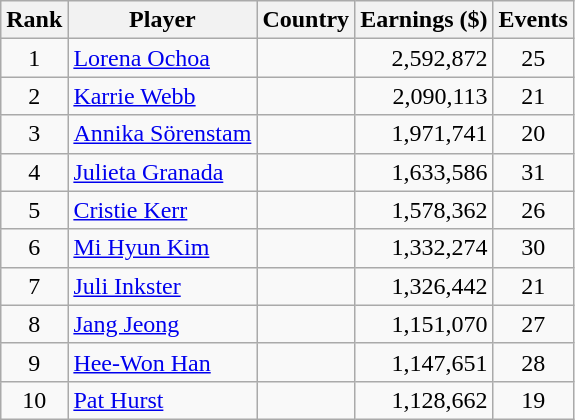<table class=wikitable style=text-align:center>
<tr>
<th>Rank</th>
<th>Player</th>
<th>Country</th>
<th>Earnings ($)</th>
<th>Events</th>
</tr>
<tr>
<td>1</td>
<td align=left><a href='#'>Lorena Ochoa</a></td>
<td align=left></td>
<td align=right>2,592,872</td>
<td>25</td>
</tr>
<tr>
<td>2</td>
<td align=left><a href='#'>Karrie Webb</a></td>
<td align=left></td>
<td align=right>2,090,113</td>
<td>21</td>
</tr>
<tr>
<td>3</td>
<td align=left><a href='#'>Annika Sörenstam</a></td>
<td align=left></td>
<td align=right>1,971,741</td>
<td>20</td>
</tr>
<tr>
<td>4</td>
<td align=left><a href='#'>Julieta Granada</a></td>
<td align=left></td>
<td align=right>1,633,586</td>
<td>31</td>
</tr>
<tr>
<td>5</td>
<td align=left><a href='#'>Cristie Kerr</a></td>
<td align=left></td>
<td align=right>1,578,362</td>
<td>26</td>
</tr>
<tr>
<td>6</td>
<td align=left><a href='#'>Mi Hyun Kim</a></td>
<td align=left></td>
<td align=right>1,332,274</td>
<td>30</td>
</tr>
<tr>
<td>7</td>
<td align=left><a href='#'>Juli Inkster</a></td>
<td align=left></td>
<td align=right>1,326,442</td>
<td>21</td>
</tr>
<tr>
<td>8</td>
<td align=left><a href='#'>Jang Jeong</a></td>
<td align=left></td>
<td align=right>1,151,070</td>
<td>27</td>
</tr>
<tr>
<td>9</td>
<td align=left><a href='#'>Hee-Won Han</a></td>
<td align=left></td>
<td align=right>1,147,651</td>
<td>28</td>
</tr>
<tr>
<td>10</td>
<td align=left><a href='#'>Pat Hurst</a></td>
<td align=left></td>
<td align=right>1,128,662</td>
<td>19</td>
</tr>
</table>
